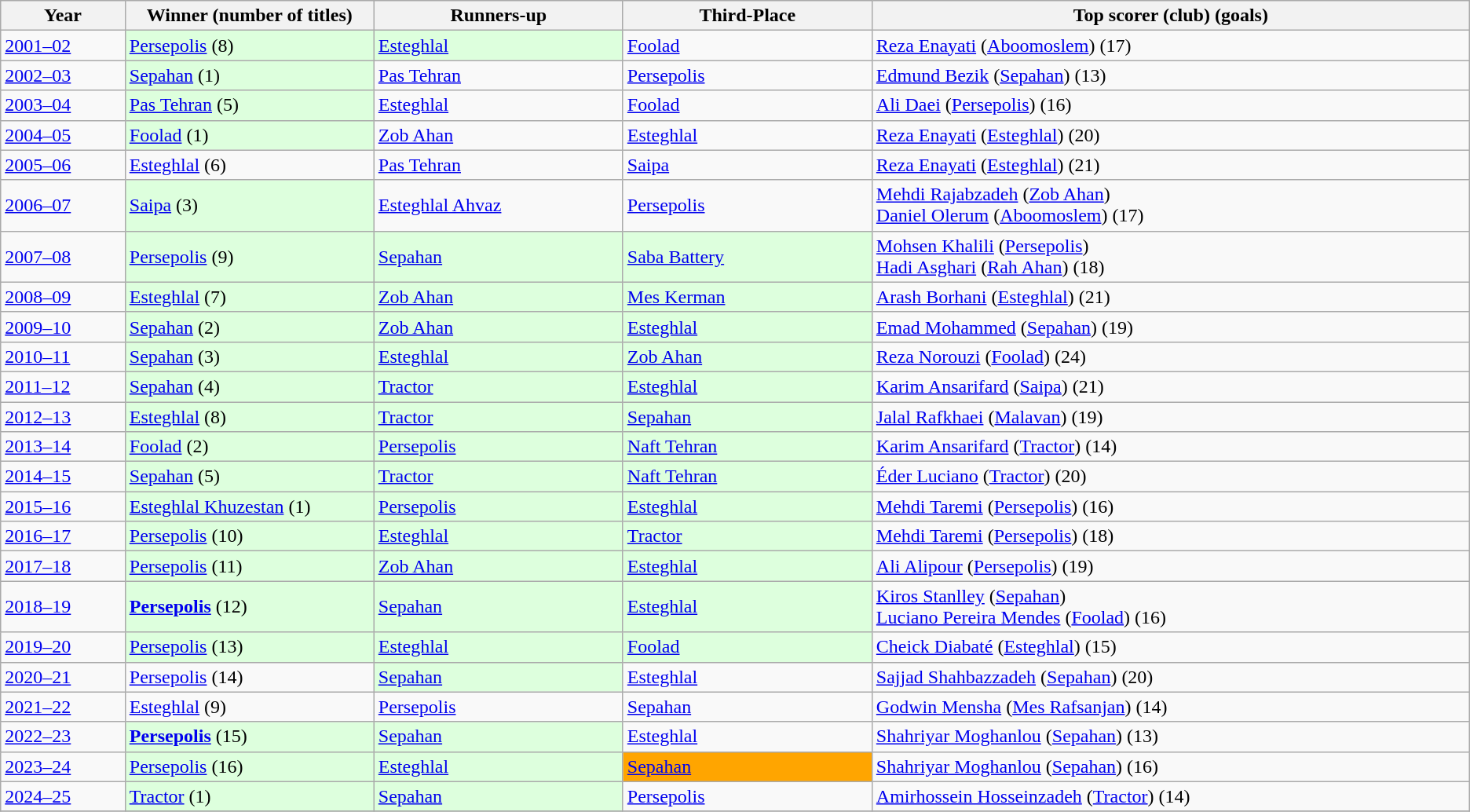<table class="wikitable">
<tr>
<th width=5%>Year</th>
<th width=10%>Winner (number of titles)</th>
<th width=10%>Runners-up</th>
<th width=10%>Third-Place</th>
<th width=24%>Top scorer (club) (goals)</th>
</tr>
<tr>
<td><a href='#'>2001–02</a></td>
<td bgcolor="#DDFFDD"><a href='#'>Persepolis</a> (8)</td>
<td bgcolor="#DDFFDD"><a href='#'>Esteghlal</a></td>
<td><a href='#'>Foolad</a></td>
<td> <a href='#'>Reza Enayati</a> (<a href='#'>Aboomoslem</a>) (17)</td>
</tr>
<tr>
<td><a href='#'>2002–03</a></td>
<td bgcolor="#DDFFDD"><a href='#'>Sepahan</a> (1)</td>
<td><a href='#'>Pas Tehran</a></td>
<td><a href='#'>Persepolis</a></td>
<td> <a href='#'>Edmund Bezik</a> (<a href='#'>Sepahan</a>) (13)</td>
</tr>
<tr>
<td><a href='#'>2003–04</a></td>
<td bgcolor="#DDFFDD"><a href='#'>Pas Tehran</a> (5)</td>
<td><a href='#'>Esteghlal</a></td>
<td><a href='#'>Foolad</a></td>
<td> <a href='#'>Ali Daei</a> (<a href='#'>Persepolis</a>)  (16)</td>
</tr>
<tr>
<td><a href='#'>2004–05</a></td>
<td bgcolor="#DDFFDD"><a href='#'>Foolad</a> (1)</td>
<td><a href='#'>Zob Ahan</a></td>
<td><a href='#'>Esteghlal</a></td>
<td> <a href='#'>Reza Enayati</a> (<a href='#'>Esteghlal</a>) (20)</td>
</tr>
<tr>
<td><a href='#'>2005–06</a></td>
<td><a href='#'>Esteghlal</a> (6)</td>
<td><a href='#'>Pas Tehran</a></td>
<td><a href='#'>Saipa</a></td>
<td> <a href='#'>Reza Enayati</a> (<a href='#'>Esteghlal</a>) (21)</td>
</tr>
<tr>
<td><a href='#'>2006–07</a></td>
<td bgcolor="#DDFFDD"><a href='#'>Saipa</a> (3)</td>
<td><a href='#'>Esteghlal Ahvaz</a></td>
<td><a href='#'>Persepolis</a></td>
<td> <a href='#'>Mehdi Rajabzadeh</a> (<a href='#'>Zob Ahan</a>)<br> <a href='#'>Daniel Olerum</a> (<a href='#'>Aboomoslem</a>) (17)</td>
</tr>
<tr>
<td><a href='#'>2007–08</a></td>
<td bgcolor="#DDFFDD"><a href='#'>Persepolis</a> (9)</td>
<td bgcolor="#DDFFDD"><a href='#'>Sepahan</a></td>
<td bgcolor="#DDFFDD"><a href='#'>Saba Battery</a></td>
<td> <a href='#'>Mohsen Khalili</a> (<a href='#'>Persepolis</a>)<br> <a href='#'>Hadi Asghari</a> (<a href='#'>Rah Ahan</a>) (18)</td>
</tr>
<tr>
<td><a href='#'>2008–09</a></td>
<td bgcolor="#DDFFDD"><a href='#'>Esteghlal</a> (7)</td>
<td bgcolor="#DDFFDD"><a href='#'>Zob Ahan</a></td>
<td bgcolor="#DDFFDD"><a href='#'>Mes Kerman</a></td>
<td> <a href='#'>Arash Borhani</a> (<a href='#'>Esteghlal</a>) (21)</td>
</tr>
<tr>
<td><a href='#'>2009–10</a></td>
<td bgcolor="#DDFFDD"><a href='#'>Sepahan</a> (2)</td>
<td bgcolor="#DDFFDD"><a href='#'>Zob Ahan</a></td>
<td bgcolor="#DDFFDD"><a href='#'>Esteghlal</a></td>
<td> <a href='#'>Emad Mohammed</a> (<a href='#'>Sepahan</a>) (19)</td>
</tr>
<tr>
<td><a href='#'>2010–11</a></td>
<td bgcolor="#DDFFDD"><a href='#'>Sepahan</a> (3)</td>
<td bgcolor="#DDFFDD"><a href='#'>Esteghlal</a></td>
<td bgcolor="#DDFFDD"><a href='#'>Zob Ahan</a></td>
<td> <a href='#'>Reza Norouzi</a> (<a href='#'>Foolad</a>) (24)</td>
</tr>
<tr>
<td><a href='#'>2011–12</a></td>
<td bgcolor="#DDFFDD"><a href='#'>Sepahan</a> (4)</td>
<td bgcolor="#DDFFDD"><a href='#'>Tractor</a></td>
<td bgcolor="#DDFFDD"><a href='#'>Esteghlal</a></td>
<td> <a href='#'>Karim Ansarifard</a> (<a href='#'>Saipa</a>) (21)</td>
</tr>
<tr>
<td><a href='#'>2012–13</a></td>
<td bgcolor="#DDFFDD"><a href='#'>Esteghlal</a> (8)</td>
<td bgcolor="#DDFFDD"><a href='#'>Tractor</a></td>
<td bgcolor="#DDFFDD"><a href='#'>Sepahan</a></td>
<td> <a href='#'>Jalal Rafkhaei</a> (<a href='#'>Malavan</a>) (19)</td>
</tr>
<tr>
<td><a href='#'>2013–14</a></td>
<td bgcolor="#DDFFDD"><a href='#'>Foolad</a> (2)</td>
<td bgcolor="#DDFFDD"><a href='#'>Persepolis</a></td>
<td bgcolor="#DDFFDD"><a href='#'>Naft Tehran</a></td>
<td> <a href='#'>Karim Ansarifard</a> (<a href='#'>Tractor</a>) (14)</td>
</tr>
<tr>
<td><a href='#'>2014–15</a></td>
<td bgcolor="#DDFFDD"><a href='#'>Sepahan</a> (5)</td>
<td bgcolor="#DDFFDD"><a href='#'>Tractor</a></td>
<td bgcolor="#DDFFDD"><a href='#'>Naft Tehran</a></td>
<td> <a href='#'>Éder Luciano</a> (<a href='#'>Tractor</a>) (20)</td>
</tr>
<tr>
<td><a href='#'>2015–16</a></td>
<td bgcolor="#DDFFDD"><a href='#'>Esteghlal Khuzestan</a> (1)</td>
<td bgcolor="#DDFFDD"><a href='#'>Persepolis</a></td>
<td bgcolor="#DDFFDD"><a href='#'>Esteghlal</a></td>
<td> <a href='#'>Mehdi Taremi</a> (<a href='#'>Persepolis</a>) (16)</td>
</tr>
<tr>
<td><a href='#'>2016–17</a></td>
<td bgcolor="#DDFFDD"><a href='#'>Persepolis</a> (10)</td>
<td bgcolor="#DDFFDD"><a href='#'>Esteghlal</a></td>
<td bgcolor="#DDFFDD"><a href='#'>Tractor</a></td>
<td> <a href='#'>Mehdi Taremi</a> (<a href='#'>Persepolis</a>) (18)</td>
</tr>
<tr>
<td><a href='#'>2017–18</a></td>
<td bgcolor="#DDFFDD"><a href='#'>Persepolis</a> (11)</td>
<td bgcolor="#DDFFDD"><a href='#'>Zob Ahan</a></td>
<td bgcolor="#DDFFDD"><a href='#'>Esteghlal</a></td>
<td> <a href='#'>Ali Alipour</a> (<a href='#'>Persepolis</a>) (19)</td>
</tr>
<tr>
<td><a href='#'>2018–19</a></td>
<td bgcolor="#DDFFDD"><strong><a href='#'>Persepolis</a></strong> (12)</td>
<td bgcolor="#DDFFDD"><a href='#'>Sepahan</a></td>
<td bgcolor="#DDFFDD"><a href='#'>Esteghlal</a></td>
<td> <a href='#'>Kiros Stanlley</a> (<a href='#'>Sepahan</a>)<br> <a href='#'>Luciano Pereira Mendes</a> (<a href='#'>Foolad</a>) (16)</td>
</tr>
<tr>
<td><a href='#'>2019–20</a></td>
<td bgcolor="#DDFFDD"><a href='#'>Persepolis</a> (13)</td>
<td bgcolor="#DDFFDD"><a href='#'>Esteghlal</a></td>
<td bgcolor="#DDFFDD"><a href='#'>Foolad</a></td>
<td> <a href='#'>Cheick Diabaté</a> (<a href='#'>Esteghlal</a>) (15)</td>
</tr>
<tr>
<td><a href='#'>2020–21</a></td>
<td><a href='#'>Persepolis</a> (14)</td>
<td bgcolor="#DDFFDD"><a href='#'>Sepahan</a></td>
<td><a href='#'>Esteghlal</a></td>
<td> <a href='#'>Sajjad Shahbazzadeh</a> (<a href='#'>Sepahan</a>) (20)</td>
</tr>
<tr>
<td><a href='#'>2021–22</a></td>
<td><a href='#'>Esteghlal</a> (9)</td>
<td><a href='#'>Persepolis</a></td>
<td><a href='#'>Sepahan</a></td>
<td> <a href='#'>Godwin Mensha</a> (<a href='#'>Mes Rafsanjan</a>) (14)</td>
</tr>
<tr>
<td><a href='#'>2022–23</a></td>
<td bgcolor="#DDFFDD"><strong><a href='#'>Persepolis</a></strong> (15)</td>
<td bgcolor="#DDFFDD"><a href='#'>Sepahan</a></td>
<td><a href='#'>Esteghlal</a></td>
<td> <a href='#'>Shahriyar Moghanlou</a> (<a href='#'>Sepahan</a>) (13)</td>
</tr>
<tr>
<td><a href='#'>2023–24</a></td>
<td bgcolor="#DDFFDD"><a href='#'>Persepolis</a> (16)</td>
<td bgcolor="#DDFFDD"><a href='#'>Esteghlal</a></td>
<td bgcolor="#FFA500"><a href='#'>Sepahan</a></td>
<td> <a href='#'>Shahriyar Moghanlou</a> (<a href='#'>Sepahan</a>) (16)</td>
</tr>
<tr>
<td><a href='#'>2024–25</a></td>
<td bgcolor="#DDFFDD"><a href='#'>Tractor</a> (1)</td>
<td bgcolor="#DDFFDD"><a href='#'>Sepahan</a></td>
<td><a href='#'>Persepolis</a></td>
<td> <a href='#'>Amirhossein Hosseinzadeh</a> (<a href='#'>Tractor</a>) (14)</td>
</tr>
<tr>
</tr>
</table>
